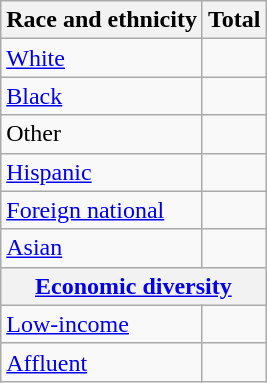<table class="wikitable sortable collapsible"; text-align:right; font-size:80%;">
<tr>
<th>Race and ethnicity</th>
<th colspan="2" data-sort-type=number>Total</th>
</tr>
<tr>
<td><a href='#'>White</a></td>
<td align=right></td>
</tr>
<tr>
<td><a href='#'>Black</a></td>
<td align=right></td>
</tr>
<tr>
<td>Other</td>
<td align=right></td>
</tr>
<tr>
<td><a href='#'>Hispanic</a></td>
<td align=right></td>
</tr>
<tr>
<td><a href='#'>Foreign national</a></td>
<td align=right></td>
</tr>
<tr>
<td><a href='#'>Asian</a></td>
<td align=right></td>
</tr>
<tr>
<th colspan="4" data-sort-type=number><a href='#'>Economic diversity</a></th>
</tr>
<tr>
<td><a href='#'>Low-income</a></td>
<td align=right></td>
</tr>
<tr>
<td><a href='#'>Affluent</a></td>
<td align=right></td>
</tr>
</table>
